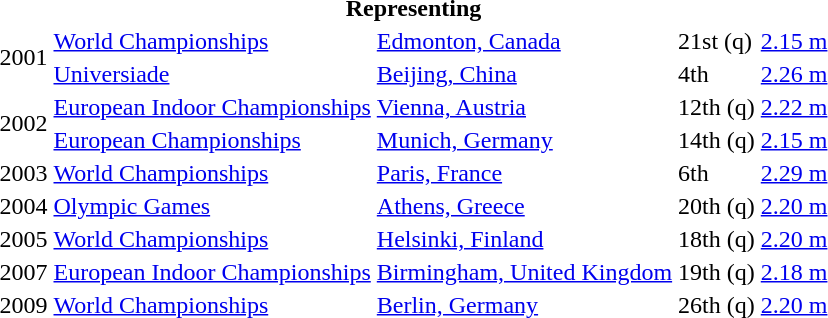<table>
<tr>
<th colspan="5">Representing </th>
</tr>
<tr>
<td rowspan=2>2001</td>
<td><a href='#'>World Championships</a></td>
<td><a href='#'>Edmonton, Canada</a></td>
<td>21st (q)</td>
<td><a href='#'>2.15 m</a></td>
</tr>
<tr>
<td><a href='#'>Universiade</a></td>
<td><a href='#'>Beijing, China</a></td>
<td>4th</td>
<td><a href='#'>2.26 m</a></td>
</tr>
<tr>
<td rowspan=2>2002</td>
<td><a href='#'>European Indoor Championships</a></td>
<td><a href='#'>Vienna, Austria</a></td>
<td>12th (q)</td>
<td><a href='#'>2.22 m</a></td>
</tr>
<tr>
<td><a href='#'>European Championships</a></td>
<td><a href='#'>Munich, Germany</a></td>
<td>14th (q)</td>
<td><a href='#'>2.15 m</a></td>
</tr>
<tr>
<td>2003</td>
<td><a href='#'>World Championships</a></td>
<td><a href='#'>Paris, France</a></td>
<td>6th</td>
<td><a href='#'>2.29 m</a></td>
</tr>
<tr>
<td>2004</td>
<td><a href='#'>Olympic Games</a></td>
<td><a href='#'>Athens, Greece</a></td>
<td>20th (q)</td>
<td><a href='#'>2.20 m</a></td>
</tr>
<tr>
<td>2005</td>
<td><a href='#'>World Championships</a></td>
<td><a href='#'>Helsinki, Finland</a></td>
<td>18th (q)</td>
<td><a href='#'>2.20 m</a></td>
</tr>
<tr>
<td>2007</td>
<td><a href='#'>European Indoor Championships</a></td>
<td><a href='#'>Birmingham, United Kingdom</a></td>
<td>19th (q)</td>
<td><a href='#'>2.18 m</a></td>
</tr>
<tr>
<td>2009</td>
<td><a href='#'>World Championships</a></td>
<td><a href='#'>Berlin, Germany</a></td>
<td>26th (q)</td>
<td><a href='#'>2.20 m</a></td>
</tr>
</table>
